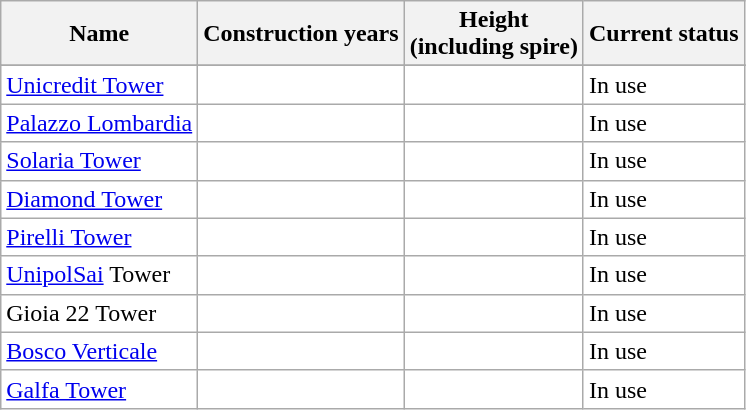<table class="wikitable sortable" style="border:#999; background:#fff;">
<tr>
<th data-sort-type="text">Name</th>
<th>Construction years</th>
<th>Height<br>(including spire)</th>
<th data-sort-type="number">Current status</th>
</tr>
<tr>
</tr>
<tr>
<td><a href='#'>Unicredit Tower</a></td>
<td></td>
<td></td>
<td data-sort-value="2">In use</td>
</tr>
<tr>
<td><a href='#'>Palazzo Lombardia</a></td>
<td></td>
<td></td>
<td data-sort-value="2">In use</td>
</tr>
<tr>
<td><a href='#'>Solaria Tower</a></td>
<td></td>
<td></td>
<td data-sort-value="2">In use</td>
</tr>
<tr>
<td><a href='#'>Diamond Tower</a></td>
<td></td>
<td></td>
<td data-sort-value="2">In use</td>
</tr>
<tr>
<td><a href='#'>Pirelli Tower</a></td>
<td></td>
<td></td>
<td data-sort-value="2">In use</td>
</tr>
<tr>
<td><a href='#'>UnipolSai</a> Tower</td>
<td></td>
<td></td>
<td data-sort-value="2">In use</td>
</tr>
<tr>
<td>Gioia 22 Tower</td>
<td></td>
<td></td>
<td data-sort-value="2">In use</td>
</tr>
<tr>
<td><a href='#'>Bosco Verticale</a></td>
<td></td>
<td></td>
<td data-sort-value="2">In use</td>
</tr>
<tr>
<td><a href='#'>Galfa Tower</a></td>
<td></td>
<td></td>
<td data-sort-value="2">In use</td>
</tr>
</table>
